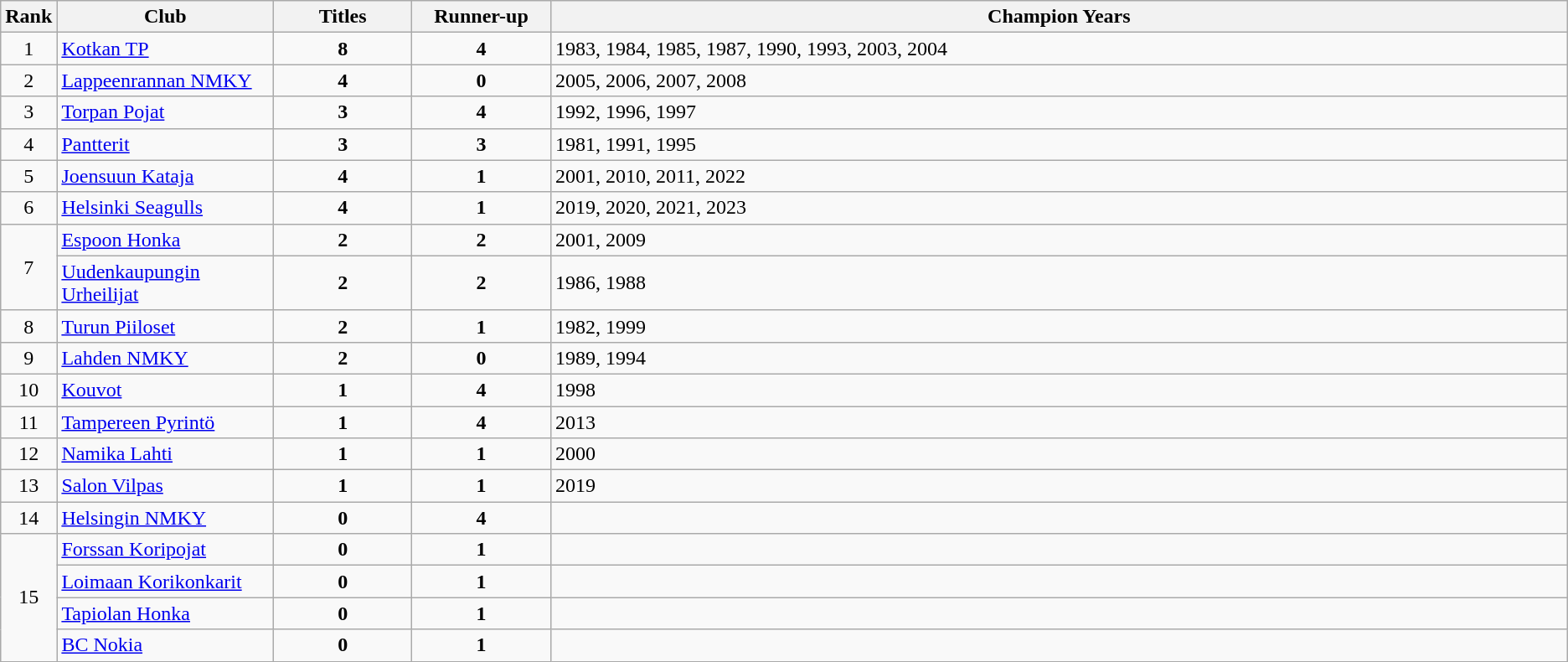<table class="wikitable sortable">
<tr>
<th width=1%>Rank</th>
<th width=14%>Club</th>
<th width=9%>Titles</th>
<th width=9%>Runner-up</th>
<th width=67%>Champion Years</th>
</tr>
<tr>
<td align=center>1</td>
<td><a href='#'>Kotkan TP</a></td>
<td align=center><strong>8</strong></td>
<td align=center><strong>4</strong></td>
<td>1983, 1984, 1985, 1987, 1990, 1993, 2003, 2004</td>
</tr>
<tr>
<td align=center>2</td>
<td><a href='#'>Lappeenrannan NMKY</a></td>
<td align=center><strong>4</strong></td>
<td align=center><strong>0</strong></td>
<td>2005, 2006, 2007, 2008</td>
</tr>
<tr>
<td align=center>3</td>
<td><a href='#'>Torpan Pojat</a></td>
<td align=center><strong>3</strong></td>
<td align=center><strong>4</strong></td>
<td>1992, 1996, 1997</td>
</tr>
<tr>
<td align=center>4</td>
<td><a href='#'>Pantterit</a></td>
<td align=center><strong>3</strong></td>
<td align=center><strong>3</strong></td>
<td>1981, 1991, 1995</td>
</tr>
<tr>
<td align=center>5</td>
<td><a href='#'>Joensuun Kataja</a></td>
<td align=center><strong>4</strong></td>
<td align=center><strong>1</strong></td>
<td>2001, 2010, 2011, 2022</td>
</tr>
<tr>
<td align="center">6</td>
<td><a href='#'>Helsinki Seagulls</a></td>
<td align="center"><strong>4</strong></td>
<td align="center"><strong>1</strong></td>
<td>2019, 2020, 2021, 2023</td>
</tr>
<tr>
<td rowspan="2" align="center">7</td>
<td><a href='#'>Espoon Honka</a></td>
<td align="center"><strong>2</strong></td>
<td align="center"><strong>2</strong></td>
<td>2001, 2009</td>
</tr>
<tr>
<td><a href='#'>Uudenkaupungin Urheilijat</a></td>
<td align="center"><strong>2</strong></td>
<td align="center"><strong>2</strong></td>
<td>1986, 1988</td>
</tr>
<tr>
<td align="center">8</td>
<td><a href='#'>Turun Piiloset</a></td>
<td align="center"><strong>2</strong></td>
<td align="center"><strong>1</strong></td>
<td>1982, 1999</td>
</tr>
<tr>
<td align="center">9</td>
<td><a href='#'>Lahden NMKY</a></td>
<td align="center"><strong>2</strong></td>
<td align="center"><strong>0</strong></td>
<td>1989, 1994</td>
</tr>
<tr>
<td align="center">10</td>
<td><a href='#'>Kouvot</a></td>
<td align="center"><strong>1</strong></td>
<td align="center"><strong>4</strong></td>
<td>1998</td>
</tr>
<tr>
<td align="center">11</td>
<td><a href='#'>Tampereen Pyrintö</a></td>
<td align="center"><strong>1</strong></td>
<td align="center"><strong>4</strong></td>
<td>2013</td>
</tr>
<tr>
<td align="center">12</td>
<td><a href='#'>Namika Lahti</a></td>
<td align="center"><strong>1</strong></td>
<td align="center"><strong>1</strong></td>
<td>2000</td>
</tr>
<tr>
<td align="center">13</td>
<td><a href='#'>Salon Vilpas</a></td>
<td align="center"><strong>1</strong></td>
<td align="center"><strong>1</strong></td>
<td>2019</td>
</tr>
<tr>
<td align="center">14</td>
<td><a href='#'>Helsingin NMKY</a></td>
<td align="center"><strong>0</strong></td>
<td align="center"><strong>4</strong></td>
<td></td>
</tr>
<tr>
<td rowspan="4" align="center">15</td>
<td><a href='#'>Forssan Koripojat</a></td>
<td align="center"><strong>0</strong></td>
<td align="center"><strong>1</strong></td>
<td></td>
</tr>
<tr>
<td><a href='#'>Loimaan Korikonkarit</a></td>
<td align="center"><strong>0</strong></td>
<td align="center"><strong>1</strong></td>
<td></td>
</tr>
<tr>
<td><a href='#'>Tapiolan Honka</a></td>
<td align="center"><strong>0</strong></td>
<td align="center"><strong>1</strong></td>
<td></td>
</tr>
<tr>
<td><a href='#'>BC Nokia</a></td>
<td align="center"><strong>0</strong></td>
<td align="center"><strong>1</strong></td>
</tr>
</table>
